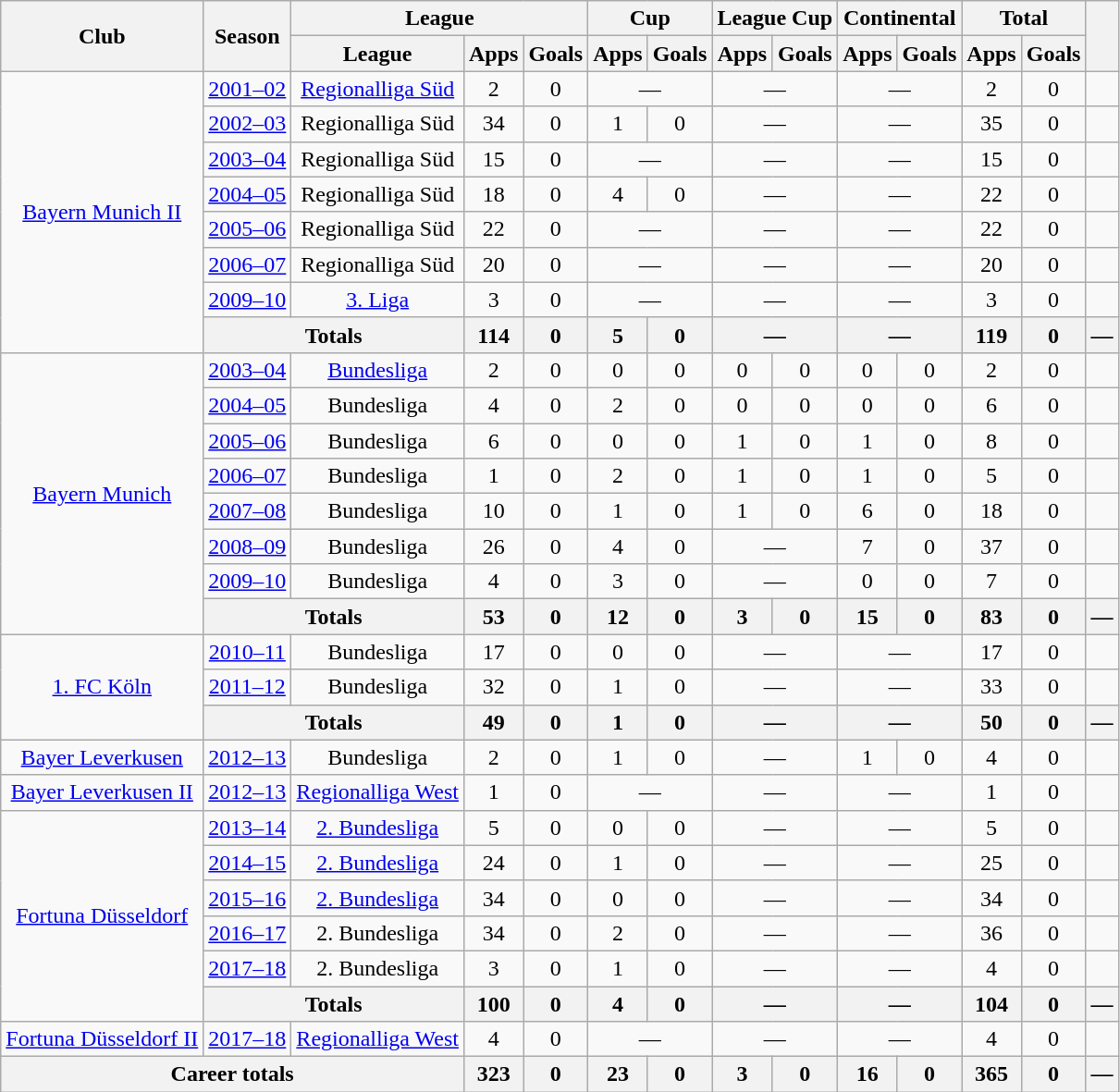<table class="wikitable" style="text-align: center">
<tr>
<th rowspan="2">Club</th>
<th rowspan="2">Season</th>
<th colspan="3">League</th>
<th colspan="2">Cup</th>
<th colspan="2">League Cup</th>
<th colspan="2">Continental</th>
<th colspan="2">Total</th>
<th rowspan="2"></th>
</tr>
<tr>
<th>League</th>
<th>Apps</th>
<th>Goals</th>
<th>Apps</th>
<th>Goals</th>
<th>Apps</th>
<th>Goals</th>
<th>Apps</th>
<th>Goals</th>
<th>Apps</th>
<th>Goals</th>
</tr>
<tr>
<td rowspan="8"><a href='#'>Bayern Munich II</a></td>
<td><a href='#'>2001–02</a></td>
<td><a href='#'>Regionalliga Süd</a></td>
<td>2</td>
<td>0</td>
<td colspan="2">—</td>
<td colspan="2">—</td>
<td colspan="2">—</td>
<td>2</td>
<td>0</td>
<td></td>
</tr>
<tr>
<td><a href='#'>2002–03</a></td>
<td>Regionalliga Süd</td>
<td>34</td>
<td>0</td>
<td>1</td>
<td>0</td>
<td colspan="2">—</td>
<td colspan="2">—</td>
<td>35</td>
<td>0</td>
<td></td>
</tr>
<tr>
<td><a href='#'>2003–04</a></td>
<td>Regionalliga Süd</td>
<td>15</td>
<td>0</td>
<td colspan="2">—</td>
<td colspan="2">—</td>
<td colspan="2">—</td>
<td>15</td>
<td>0</td>
<td></td>
</tr>
<tr>
<td><a href='#'>2004–05</a></td>
<td>Regionalliga Süd</td>
<td>18</td>
<td>0</td>
<td>4</td>
<td>0</td>
<td colspan="2">—</td>
<td colspan="2">—</td>
<td>22</td>
<td>0</td>
<td></td>
</tr>
<tr>
<td><a href='#'>2005–06</a></td>
<td>Regionalliga Süd</td>
<td>22</td>
<td>0</td>
<td colspan="2">—</td>
<td colspan="2">—</td>
<td colspan="2">—</td>
<td>22</td>
<td>0</td>
<td></td>
</tr>
<tr>
<td><a href='#'>2006–07</a></td>
<td>Regionalliga Süd</td>
<td>20</td>
<td>0</td>
<td colspan="2">—</td>
<td colspan="2">—</td>
<td colspan="2">—</td>
<td>20</td>
<td>0</td>
<td></td>
</tr>
<tr>
<td><a href='#'>2009–10</a></td>
<td><a href='#'>3. Liga</a></td>
<td>3</td>
<td>0</td>
<td colspan="2">—</td>
<td colspan="2">—</td>
<td colspan="2">—</td>
<td>3</td>
<td>0</td>
<td></td>
</tr>
<tr>
<th colspan="2">Totals</th>
<th>114</th>
<th>0</th>
<th>5</th>
<th>0</th>
<th colspan="2">—</th>
<th colspan="2">—</th>
<th>119</th>
<th>0</th>
<th>—</th>
</tr>
<tr>
<td rowspan="8"><a href='#'>Bayern Munich</a></td>
<td><a href='#'>2003–04</a></td>
<td><a href='#'>Bundesliga</a></td>
<td>2</td>
<td>0</td>
<td>0</td>
<td>0</td>
<td>0</td>
<td>0</td>
<td>0</td>
<td>0</td>
<td>2</td>
<td>0</td>
<td></td>
</tr>
<tr>
<td><a href='#'>2004–05</a></td>
<td>Bundesliga</td>
<td>4</td>
<td>0</td>
<td>2</td>
<td>0</td>
<td>0</td>
<td>0</td>
<td>0</td>
<td>0</td>
<td>6</td>
<td>0</td>
<td></td>
</tr>
<tr>
<td><a href='#'>2005–06</a></td>
<td>Bundesliga</td>
<td>6</td>
<td>0</td>
<td>0</td>
<td>0</td>
<td>1</td>
<td>0</td>
<td>1</td>
<td>0</td>
<td>8</td>
<td>0</td>
<td></td>
</tr>
<tr>
<td><a href='#'>2006–07</a></td>
<td>Bundesliga</td>
<td>1</td>
<td>0</td>
<td>2</td>
<td>0</td>
<td>1</td>
<td>0</td>
<td>1</td>
<td>0</td>
<td>5</td>
<td>0</td>
<td></td>
</tr>
<tr>
<td><a href='#'>2007–08</a></td>
<td>Bundesliga</td>
<td>10</td>
<td>0</td>
<td>1</td>
<td>0</td>
<td>1</td>
<td>0</td>
<td>6</td>
<td>0</td>
<td>18</td>
<td>0</td>
<td></td>
</tr>
<tr>
<td><a href='#'>2008–09</a></td>
<td>Bundesliga</td>
<td>26</td>
<td>0</td>
<td>4</td>
<td>0</td>
<td colspan="2">—</td>
<td>7</td>
<td>0</td>
<td>37</td>
<td>0</td>
<td></td>
</tr>
<tr>
<td><a href='#'>2009–10</a></td>
<td>Bundesliga</td>
<td>4</td>
<td>0</td>
<td>3</td>
<td>0</td>
<td colspan="2">—</td>
<td>0</td>
<td>0</td>
<td>7</td>
<td>0</td>
<td></td>
</tr>
<tr>
<th colspan="2">Totals</th>
<th>53</th>
<th>0</th>
<th>12</th>
<th>0</th>
<th>3</th>
<th>0</th>
<th>15</th>
<th>0</th>
<th>83</th>
<th>0</th>
<th>—</th>
</tr>
<tr>
<td rowspan="3"><a href='#'>1. FC Köln</a></td>
<td><a href='#'>2010–11</a></td>
<td>Bundesliga</td>
<td>17</td>
<td>0</td>
<td>0</td>
<td>0</td>
<td colspan="2">—</td>
<td colspan="2">—</td>
<td>17</td>
<td>0</td>
<td></td>
</tr>
<tr>
<td><a href='#'>2011–12</a></td>
<td>Bundesliga</td>
<td>32</td>
<td>0</td>
<td>1</td>
<td>0</td>
<td colspan="2">—</td>
<td colspan="2">—</td>
<td>33</td>
<td>0</td>
<td></td>
</tr>
<tr>
<th colspan="2">Totals</th>
<th>49</th>
<th>0</th>
<th>1</th>
<th>0</th>
<th colspan="2">—</th>
<th colspan="2">—</th>
<th>50</th>
<th>0</th>
<th>—</th>
</tr>
<tr>
<td><a href='#'>Bayer Leverkusen</a></td>
<td><a href='#'>2012–13</a></td>
<td>Bundesliga</td>
<td>2</td>
<td>0</td>
<td>1</td>
<td>0</td>
<td colspan="2">—</td>
<td>1</td>
<td>0</td>
<td>4</td>
<td>0</td>
<td></td>
</tr>
<tr>
<td><a href='#'>Bayer Leverkusen II</a></td>
<td><a href='#'>2012–13</a></td>
<td><a href='#'>Regionalliga West</a></td>
<td>1</td>
<td>0</td>
<td colspan="2">—</td>
<td colspan="2">—</td>
<td colspan="2">—</td>
<td>1</td>
<td>0</td>
<td></td>
</tr>
<tr>
<td rowspan="6"><a href='#'>Fortuna Düsseldorf</a></td>
<td><a href='#'>2013–14</a></td>
<td><a href='#'>2. Bundesliga</a></td>
<td>5</td>
<td>0</td>
<td>0</td>
<td>0</td>
<td colspan="2">—</td>
<td colspan="2">—</td>
<td>5</td>
<td>0</td>
<td></td>
</tr>
<tr>
<td><a href='#'>2014–15</a></td>
<td><a href='#'>2. Bundesliga</a></td>
<td>24</td>
<td>0</td>
<td>1</td>
<td>0</td>
<td colspan="2">—</td>
<td colspan="2">—</td>
<td>25</td>
<td>0</td>
<td></td>
</tr>
<tr>
<td><a href='#'>2015–16</a></td>
<td><a href='#'>2. Bundesliga</a></td>
<td>34</td>
<td>0</td>
<td>0</td>
<td>0</td>
<td colspan="2">—</td>
<td colspan="2">—</td>
<td>34</td>
<td>0</td>
<td></td>
</tr>
<tr>
<td><a href='#'>2016–17</a></td>
<td>2. Bundesliga</td>
<td>34</td>
<td>0</td>
<td>2</td>
<td>0</td>
<td colspan="2">—</td>
<td colspan="2">—</td>
<td>36</td>
<td>0</td>
<td></td>
</tr>
<tr>
<td><a href='#'>2017–18</a></td>
<td>2. Bundesliga</td>
<td>3</td>
<td>0</td>
<td>1</td>
<td>0</td>
<td colspan="2">—</td>
<td colspan="2">—</td>
<td>4</td>
<td>0</td>
<td></td>
</tr>
<tr>
<th colspan="2">Totals</th>
<th>100</th>
<th>0</th>
<th>4</th>
<th>0</th>
<th colspan="2">—</th>
<th colspan="2">—</th>
<th>104</th>
<th>0</th>
<th>—</th>
</tr>
<tr>
<td><a href='#'>Fortuna Düsseldorf II</a></td>
<td><a href='#'>2017–18</a></td>
<td><a href='#'>Regionalliga West</a></td>
<td>4</td>
<td>0</td>
<td colspan="2">—</td>
<td colspan="2">—</td>
<td colspan="2">—</td>
<td>4</td>
<td>0</td>
<td></td>
</tr>
<tr>
<th colspan="3">Career totals</th>
<th>323</th>
<th>0</th>
<th>23</th>
<th>0</th>
<th>3</th>
<th>0</th>
<th>16</th>
<th>0</th>
<th>365</th>
<th>0</th>
<th>—</th>
</tr>
</table>
